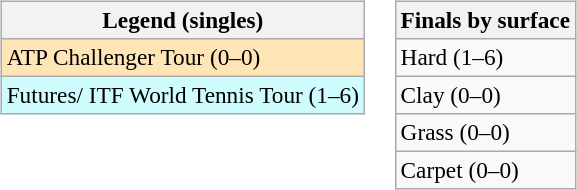<table>
<tr valign=top>
<td><br><table class=wikitable style=font-size:97%>
<tr>
<th>Legend (singles)</th>
</tr>
<tr bgcolor=moccasin>
<td>ATP Challenger Tour (0–0)</td>
</tr>
<tr bgcolor=cffcff>
<td>Futures/ ITF World Tennis Tour (1–6)</td>
</tr>
</table>
</td>
<td><br><table class=wikitable style=font-size:97%>
<tr>
<th>Finals by surface</th>
</tr>
<tr>
<td>Hard (1–6)</td>
</tr>
<tr>
<td>Clay (0–0)</td>
</tr>
<tr>
<td>Grass (0–0)</td>
</tr>
<tr>
<td>Carpet (0–0)</td>
</tr>
</table>
</td>
</tr>
</table>
